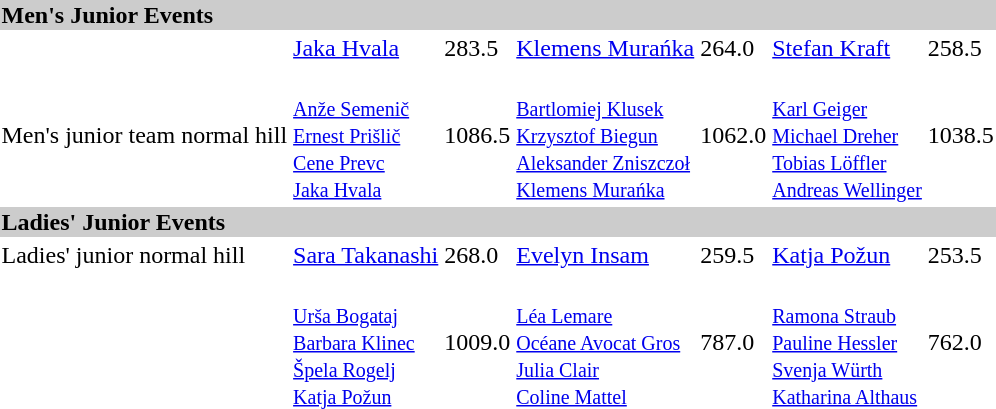<table>
<tr style="background:#ccc;">
<td colspan=7><strong>Men's Junior Events</strong></td>
</tr>
<tr>
<td></td>
<td><a href='#'>Jaka Hvala</a><br></td>
<td>283.5</td>
<td><a href='#'>Klemens Murańka</a><br></td>
<td>264.0</td>
<td><a href='#'>Stefan Kraft</a><br></td>
<td>258.5</td>
</tr>
<tr>
<td>Men's junior team normal hill</td>
<td><br><small><a href='#'>Anže Semenič</a><br><a href='#'>Ernest Prišlič</a><br><a href='#'>Cene Prevc</a><br><a href='#'>Jaka Hvala</a></small></td>
<td>1086.5</td>
<td><br><small><a href='#'>Bartlomiej Klusek</a><br><a href='#'>Krzysztof Biegun</a><br><a href='#'>Aleksander Zniszczoł</a><br><a href='#'>Klemens Murańka</a></small></td>
<td>1062.0</td>
<td><br><small><a href='#'>Karl Geiger</a><br><a href='#'>Michael Dreher</a><br><a href='#'>Tobias Löffler</a><br><a href='#'>Andreas Wellinger</a></small></td>
<td>1038.5</td>
</tr>
<tr style="background:#ccc;">
<td colspan=7><strong>Ladies' Junior Events</strong></td>
</tr>
<tr>
<td>Ladies' junior normal hill</td>
<td><a href='#'>Sara Takanashi</a><br></td>
<td>268.0</td>
<td><a href='#'>Evelyn Insam</a><br></td>
<td>259.5</td>
<td><a href='#'>Katja Požun</a><br></td>
<td>253.5</td>
</tr>
<tr>
<td></td>
<td><br><small><a href='#'>Urša Bogataj</a><br><a href='#'>Barbara Klinec</a><br><a href='#'>Špela Rogelj</a><br><a href='#'>Katja Požun</a></small></td>
<td>1009.0</td>
<td><br><small><a href='#'>Léa Lemare</a><br><a href='#'>Océane Avocat Gros</a><br><a href='#'>Julia Clair</a><br><a href='#'>Coline Mattel</a></small></td>
<td>787.0</td>
<td><br><small><a href='#'>Ramona Straub</a><br><a href='#'>Pauline Hessler</a><br><a href='#'>Svenja Würth</a><br><a href='#'>Katharina Althaus</a></small></td>
<td>762.0</td>
</tr>
<tr>
</tr>
</table>
